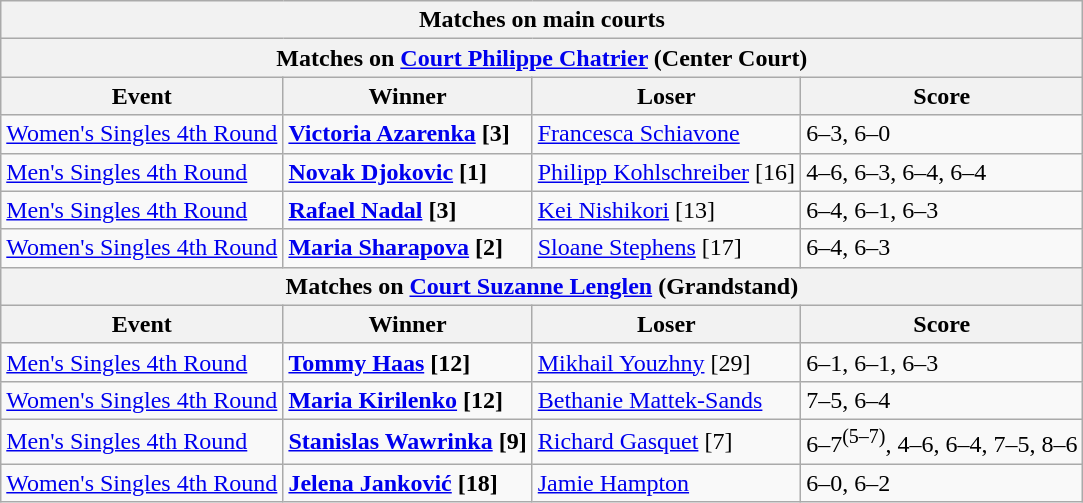<table class="wikitable">
<tr>
<th colspan=4 style=white-space:nowrap>Matches on main courts</th>
</tr>
<tr>
<th colspan=4>Matches on <a href='#'>Court Philippe Chatrier</a> (Center Court)</th>
</tr>
<tr>
<th>Event</th>
<th>Winner</th>
<th>Loser</th>
<th>Score</th>
</tr>
<tr>
<td><a href='#'>Women's Singles 4th Round</a></td>
<td><strong> <a href='#'>Victoria Azarenka</a> [3]</strong></td>
<td> <a href='#'>Francesca Schiavone</a></td>
<td>6–3, 6–0</td>
</tr>
<tr>
<td><a href='#'>Men's Singles 4th Round</a></td>
<td><strong> <a href='#'>Novak Djokovic</a> [1]</strong></td>
<td> <a href='#'>Philipp Kohlschreiber</a> [16]</td>
<td>4–6, 6–3, 6–4, 6–4</td>
</tr>
<tr>
<td><a href='#'>Men's Singles 4th Round</a></td>
<td><strong> <a href='#'>Rafael Nadal</a> [3]</strong></td>
<td> <a href='#'>Kei Nishikori</a> [13]</td>
<td>6–4, 6–1, 6–3</td>
</tr>
<tr>
<td><a href='#'>Women's Singles 4th Round</a></td>
<td><strong> <a href='#'>Maria Sharapova</a> [2]</strong></td>
<td> <a href='#'>Sloane Stephens</a> [17]</td>
<td>6–4, 6–3</td>
</tr>
<tr>
<th colspan=4>Matches on <a href='#'>Court Suzanne Lenglen</a> (Grandstand)</th>
</tr>
<tr>
<th>Event</th>
<th>Winner</th>
<th>Loser</th>
<th>Score</th>
</tr>
<tr>
<td><a href='#'>Men's Singles 4th Round</a></td>
<td><strong> <a href='#'>Tommy Haas</a> [12]</strong></td>
<td> <a href='#'>Mikhail Youzhny</a> [29]</td>
<td>6–1, 6–1, 6–3</td>
</tr>
<tr>
<td><a href='#'>Women's Singles 4th Round</a></td>
<td><strong> <a href='#'>Maria Kirilenko</a> [12]</strong></td>
<td> <a href='#'>Bethanie Mattek-Sands</a></td>
<td>7–5, 6–4</td>
</tr>
<tr>
<td><a href='#'>Men's Singles 4th Round</a></td>
<td><strong> <a href='#'>Stanislas Wawrinka</a> [9]</strong></td>
<td> <a href='#'>Richard Gasquet</a> [7]</td>
<td>6–7<sup>(5–7)</sup>, 4–6, 6–4, 7–5, 8–6</td>
</tr>
<tr>
<td><a href='#'>Women's Singles 4th Round</a></td>
<td><strong> <a href='#'>Jelena Janković</a> [18]</strong></td>
<td> <a href='#'>Jamie Hampton</a></td>
<td>6–0, 6–2</td>
</tr>
</table>
